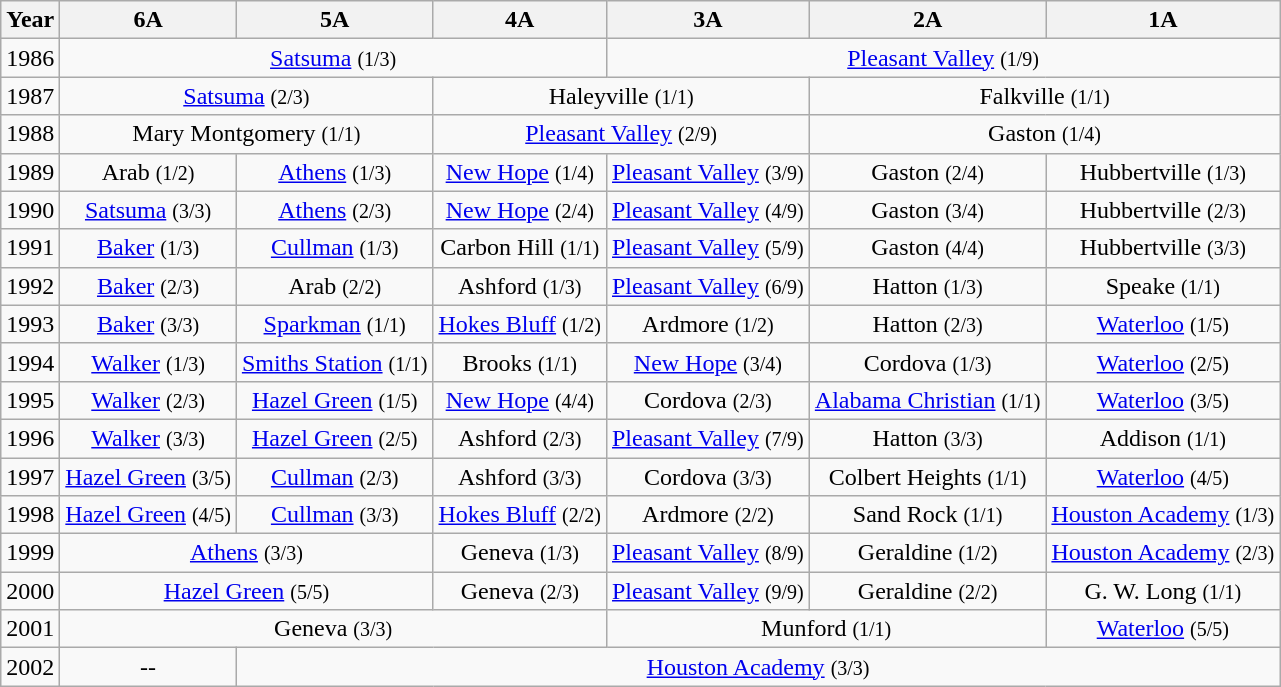<table class="wikitable" style="text-align:center">
<tr>
<th>Year</th>
<th>6A</th>
<th>5A</th>
<th>4A</th>
<th>3A</th>
<th>2A</th>
<th>1A</th>
</tr>
<tr>
<td>1986</td>
<td colspan="3"><a href='#'>Satsuma</a> <small>(1/3)</small></td>
<td colspan="3"><a href='#'>Pleasant Valley</a> <small>(1/9)</small></td>
</tr>
<tr>
<td>1987</td>
<td colspan="2"><a href='#'>Satsuma</a> <small>(2/3)</small></td>
<td colspan="2">Haleyville <small>(1/1)</small></td>
<td colspan="2">Falkville <small>(1/1)</small></td>
</tr>
<tr>
<td>1988</td>
<td colspan="2">Mary Montgomery <small>(1/1)</small></td>
<td colspan="2"><a href='#'>Pleasant Valley</a> <small>(2/9)</small></td>
<td colspan="2">Gaston <small>(1/4)</small></td>
</tr>
<tr>
<td>1989</td>
<td>Arab <small>(1/2)</small></td>
<td><a href='#'>Athens</a> <small>(1/3)</small></td>
<td><a href='#'>New Hope</a> <small>(1/4)</small></td>
<td><a href='#'>Pleasant Valley</a> <small>(3/9)</small></td>
<td>Gaston <small>(2/4)</small></td>
<td>Hubbertville <small>(1/3)</small></td>
</tr>
<tr>
<td>1990</td>
<td><a href='#'>Satsuma</a> <small>(3/3)</small></td>
<td><a href='#'>Athens</a> <small>(2/3)</small></td>
<td><a href='#'>New Hope</a> <small>(2/4)</small></td>
<td><a href='#'>Pleasant Valley</a> <small>(4/9)</small></td>
<td>Gaston <small>(3/4)</small></td>
<td>Hubbertville <small>(2/3)</small></td>
</tr>
<tr>
<td>1991</td>
<td><a href='#'>Baker</a> <small>(1/3)</small></td>
<td><a href='#'>Cullman</a> <small>(1/3)</small></td>
<td>Carbon Hill <small>(1/1)</small></td>
<td><a href='#'>Pleasant Valley</a> <small>(5/9)</small></td>
<td>Gaston <small>(4/4)</small></td>
<td>Hubbertville <small>(3/3)</small></td>
</tr>
<tr>
<td>1992</td>
<td><a href='#'>Baker</a> <small>(2/3)</small></td>
<td>Arab <small>(2/2)</small></td>
<td>Ashford <small>(1/3)</small></td>
<td><a href='#'>Pleasant Valley</a> <small>(6/9)</small></td>
<td>Hatton <small>(1/3)</small></td>
<td>Speake <small>(1/1)</small></td>
</tr>
<tr>
<td>1993</td>
<td><a href='#'>Baker</a> <small>(3/3)</small></td>
<td><a href='#'>Sparkman</a> <small>(1/1)</small></td>
<td><a href='#'>Hokes Bluff</a> <small>(1/2)</small></td>
<td>Ardmore <small>(1/2)</small></td>
<td>Hatton <small>(2/3)</small></td>
<td><a href='#'>Waterloo</a> <small>(1/5)</small></td>
</tr>
<tr>
<td>1994</td>
<td><a href='#'>Walker</a> <small>(1/3)</small></td>
<td><a href='#'>Smiths Station</a> <small>(1/1)</small></td>
<td>Brooks <small>(1/1)</small></td>
<td><a href='#'>New Hope</a> <small>(3/4)</small></td>
<td>Cordova <small>(1/3)</small></td>
<td><a href='#'>Waterloo</a> <small>(2/5)</small></td>
</tr>
<tr>
<td>1995</td>
<td><a href='#'>Walker</a> <small>(2/3)</small></td>
<td><a href='#'>Hazel Green</a> <small>(1/5)</small></td>
<td><a href='#'>New Hope</a> <small>(4/4)</small></td>
<td>Cordova <small>(2/3)</small></td>
<td><a href='#'>Alabama Christian</a> <small>(1/1)</small></td>
<td><a href='#'>Waterloo</a> <small>(3/5)</small></td>
</tr>
<tr>
<td>1996</td>
<td><a href='#'>Walker</a> <small>(3/3)</small></td>
<td><a href='#'>Hazel Green</a> <small>(2/5)</small></td>
<td>Ashford <small>(2/3)</small></td>
<td><a href='#'>Pleasant Valley</a> <small>(7/9)</small></td>
<td>Hatton <small>(3/3)</small></td>
<td>Addison <small>(1/1)</small></td>
</tr>
<tr>
<td>1997</td>
<td><a href='#'>Hazel Green</a> <small>(3/5)</small></td>
<td><a href='#'>Cullman</a> <small>(2/3)</small></td>
<td>Ashford <small>(3/3)</small></td>
<td>Cordova <small>(3/3)</small></td>
<td>Colbert Heights <small>(1/1)</small></td>
<td><a href='#'>Waterloo</a> <small>(4/5)</small></td>
</tr>
<tr>
<td>1998</td>
<td><a href='#'>Hazel Green</a> <small>(4/5)</small></td>
<td><a href='#'>Cullman</a> <small>(3/3)</small></td>
<td><a href='#'>Hokes Bluff</a> <small>(2/2)</small></td>
<td>Ardmore <small>(2/2)</small></td>
<td>Sand Rock <small>(1/1)</small></td>
<td><a href='#'>Houston Academy</a> <small>(1/3)</small></td>
</tr>
<tr>
<td>1999</td>
<td colspan="2"><a href='#'>Athens</a> <small>(3/3)</small></td>
<td>Geneva <small>(1/3)</small></td>
<td><a href='#'>Pleasant Valley</a> <small>(8/9)</small></td>
<td>Geraldine <small>(1/2)</small></td>
<td><a href='#'>Houston Academy</a> <small>(2/3)</small></td>
</tr>
<tr>
<td>2000</td>
<td colspan="2"><a href='#'>Hazel Green</a> <small>(5/5)</small></td>
<td>Geneva <small>(2/3)</small></td>
<td><a href='#'>Pleasant Valley</a> <small>(9/9)</small></td>
<td>Geraldine <small>(2/2)</small></td>
<td>G. W. Long <small>(1/1)</small></td>
</tr>
<tr>
<td>2001</td>
<td colspan="3">Geneva <small>(3/3)</small></td>
<td colspan="2">Munford <small>(1/1)</small></td>
<td><a href='#'>Waterloo</a> <small>(5/5)</small></td>
</tr>
<tr>
<td>2002</td>
<td>--</td>
<td colspan="5"><a href='#'>Houston Academy</a> <small>(3/3)</small></td>
</tr>
</table>
